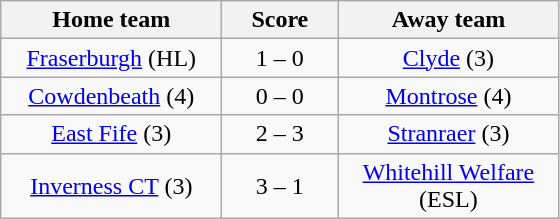<table class="wikitable" style="text-align: center">
<tr>
<th width=140>Home team</th>
<th width=70>Score</th>
<th width=140>Away team</th>
</tr>
<tr>
<td><a href='#'>Fraserburgh</a> (HL)</td>
<td>1 – 0</td>
<td><a href='#'>Clyde</a> (3)</td>
</tr>
<tr>
<td><a href='#'>Cowdenbeath</a> (4)</td>
<td>0 – 0</td>
<td><a href='#'>Montrose</a> (4)</td>
</tr>
<tr>
<td><a href='#'>East Fife</a> (3)</td>
<td>2 – 3</td>
<td><a href='#'>Stranraer</a> (3)</td>
</tr>
<tr>
<td><a href='#'>Inverness CT</a> (3)</td>
<td>3 – 1</td>
<td><a href='#'>Whitehill Welfare</a> (ESL)</td>
</tr>
</table>
